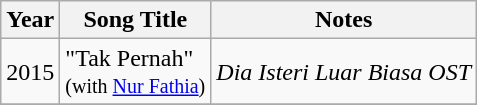<table class="wikitable">
<tr>
<th>Year</th>
<th>Song Title</th>
<th>Notes</th>
</tr>
<tr>
<td>2015</td>
<td>"Tak Pernah" <br><small>(with <a href='#'>Nur Fathia</a>)</small></td>
<td><em>Dia Isteri Luar Biasa OST</em></td>
</tr>
<tr>
</tr>
</table>
